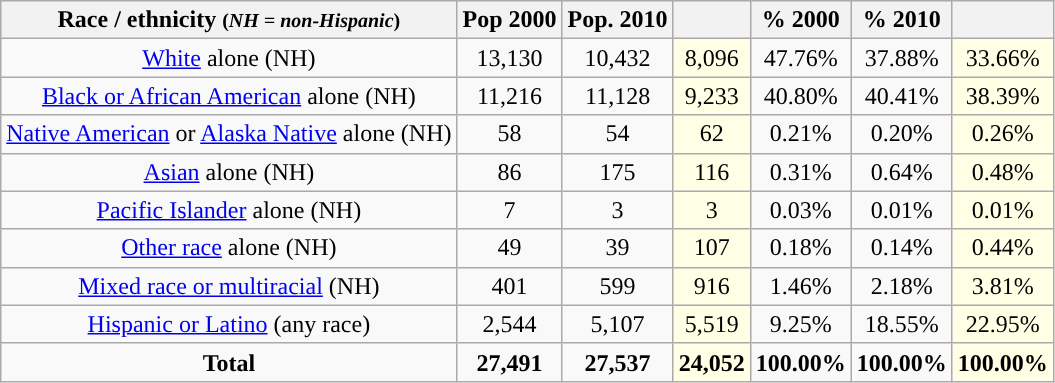<table class="wikitable" style="text-align:center;">
<tr>
<th>Race / ethnicity <small>(<em>NH = non-Hispanic</em>)</small></th>
<th>Pop 2000</th>
<th>Pop. 2010</th>
<th></th>
<th>% 2000</th>
<th>% 2010</th>
<th></th>
</tr>
<tr>
<td><a href='#'>White</a> alone (NH)</td>
<td>13,130</td>
<td>10,432</td>
<td style='background: #ffffe6;'>8,096</td>
<td>47.76%</td>
<td>37.88%</td>
<td style='background: #ffffe6;'>33.66%</td>
</tr>
<tr>
<td><a href='#'>Black or African American</a> alone (NH)</td>
<td>11,216</td>
<td>11,128</td>
<td style='background: #ffffe6;'>9,233</td>
<td>40.80%</td>
<td>40.41%</td>
<td style='background: #ffffe6;'>38.39%</td>
</tr>
<tr>
<td><a href='#'>Native American</a> or <a href='#'>Alaska Native</a> alone (NH)</td>
<td>58</td>
<td>54</td>
<td style='background: #ffffe6;'>62</td>
<td>0.21%</td>
<td>0.20%</td>
<td style='background: #ffffe6;'>0.26%</td>
</tr>
<tr>
<td><a href='#'>Asian</a> alone (NH)</td>
<td>86</td>
<td>175</td>
<td style='background: #ffffe6;'>116</td>
<td>0.31%</td>
<td>0.64%</td>
<td style='background: #ffffe6;'>0.48%</td>
</tr>
<tr>
<td><a href='#'>Pacific Islander</a> alone (NH)</td>
<td>7</td>
<td>3</td>
<td style='background: #ffffe6;'>3</td>
<td>0.03%</td>
<td>0.01%</td>
<td style='background: #ffffe6;'>0.01%</td>
</tr>
<tr>
<td><a href='#'>Other race</a> alone (NH)</td>
<td>49</td>
<td>39</td>
<td style='background: #ffffe6;'>107</td>
<td>0.18%</td>
<td>0.14%</td>
<td style='background: #ffffe6;'>0.44%</td>
</tr>
<tr>
<td><a href='#'>Mixed race or multiracial</a> (NH)</td>
<td>401</td>
<td>599</td>
<td style='background: #ffffe6;'>916</td>
<td>1.46%</td>
<td>2.18%</td>
<td style='background: #ffffe6;'>3.81%</td>
</tr>
<tr>
<td><a href='#'>Hispanic or Latino</a> (any race)</td>
<td>2,544</td>
<td>5,107</td>
<td style='background: #ffffe6;'>5,519</td>
<td>9.25%</td>
<td>18.55%</td>
<td style='background: #ffffe6;'>22.95%</td>
</tr>
<tr>
<td><strong>Total</strong></td>
<td><strong>27,491</strong></td>
<td><strong>27,537</strong></td>
<td style='background: #ffffe6;'><strong>24,052</strong></td>
<td><strong>100.00%</strong></td>
<td><strong>100.00%</strong></td>
<td style='background: #ffffe6;'><strong>100.00%</strong></td>
</tr>
</table>
